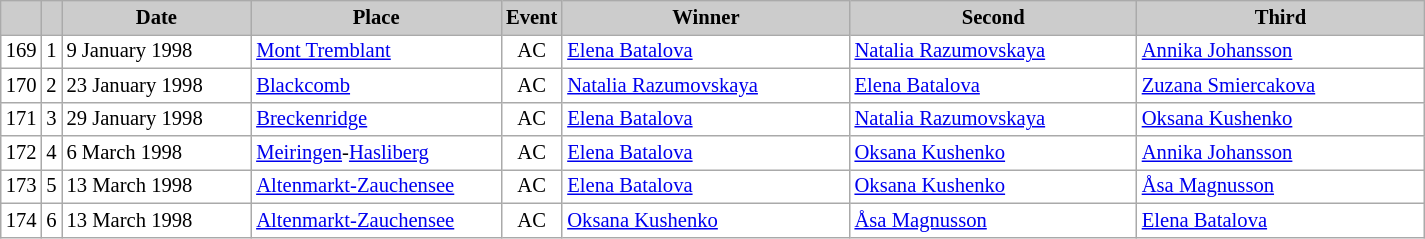<table class="wikitable plainrowheaders" style="background:#fff; font-size:86%; line-height:16px; border:grey solid 1px; border-collapse:collapse;">
<tr style="background:#ccc; text-align:center;">
<th scope="col" style="background:#ccc; width=20 px;"></th>
<th scope="col" style="background:#ccc; width=30 px;"></th>
<th scope="col" style="background:#ccc; width:120px;">Date</th>
<th scope="col" style="background:#ccc; width:160px;">Place</th>
<th scope="col" style="background:#ccc; width:15px;">Event</th>
<th scope="col" style="background:#ccc; width:185px;">Winner</th>
<th scope="col" style="background:#ccc; width:185px;">Second</th>
<th scope="col" style="background:#ccc; width:185px;">Third</th>
</tr>
<tr>
<td align=center>169</td>
<td align=center>1</td>
<td>9 January 1998</td>
<td> <a href='#'>Mont Tremblant</a></td>
<td align=center>AC</td>
<td> <a href='#'>Elena Batalova</a></td>
<td> <a href='#'>Natalia Razumovskaya</a></td>
<td> <a href='#'>Annika Johansson</a></td>
</tr>
<tr>
<td align=center>170</td>
<td align=center>2</td>
<td>23 January 1998</td>
<td> <a href='#'>Blackcomb</a></td>
<td align=center>AC</td>
<td> <a href='#'>Natalia Razumovskaya</a></td>
<td> <a href='#'>Elena Batalova</a></td>
<td> <a href='#'>Zuzana Smiercakova</a></td>
</tr>
<tr>
<td align=center>171</td>
<td align=center>3</td>
<td>29 January 1998</td>
<td> <a href='#'>Breckenridge</a></td>
<td align=center>AC</td>
<td> <a href='#'>Elena Batalova</a></td>
<td> <a href='#'>Natalia Razumovskaya</a></td>
<td> <a href='#'>Oksana Kushenko</a></td>
</tr>
<tr>
<td align=center>172</td>
<td align=center>4</td>
<td>6 March 1998</td>
<td> <a href='#'>Meiringen</a>-<a href='#'>Hasliberg</a></td>
<td align=center>AC</td>
<td> <a href='#'>Elena Batalova</a></td>
<td> <a href='#'>Oksana Kushenko</a></td>
<td> <a href='#'>Annika Johansson</a></td>
</tr>
<tr>
<td align=center>173</td>
<td align=center>5</td>
<td>13 March 1998</td>
<td> <a href='#'>Altenmarkt-Zauchensee</a></td>
<td align=center>AC</td>
<td> <a href='#'>Elena Batalova</a></td>
<td> <a href='#'>Oksana Kushenko</a></td>
<td> <a href='#'>Åsa Magnusson</a></td>
</tr>
<tr>
<td align=center>174</td>
<td align=center>6</td>
<td>13 March 1998</td>
<td> <a href='#'>Altenmarkt-Zauchensee</a></td>
<td align=center>AC</td>
<td> <a href='#'>Oksana Kushenko</a></td>
<td> <a href='#'>Åsa Magnusson</a></td>
<td> <a href='#'>Elena Batalova</a></td>
</tr>
</table>
